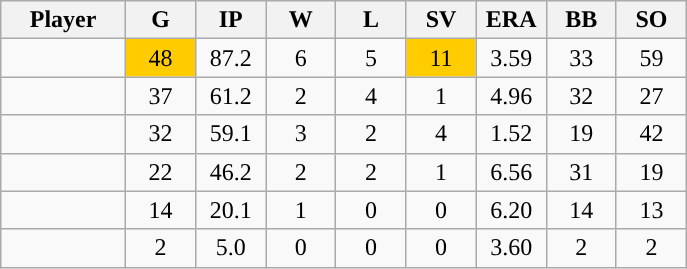<table class="wikitable sortable">
<tr>
<th bgcolor="#DDDDFF" width="16%">Player</th>
<th bgcolor="#DDDDFF" width="9%">G</th>
<th bgcolor="#DDDDFF" width="9%">IP</th>
<th bgcolor="#DDDDFF" width="9%">W</th>
<th bgcolor="#DDDDFF" width="9%">L</th>
<th bgcolor="#DDDDFF" width="9%">SV</th>
<th bgcolor="#DDDDFF" width="9%">ERA</th>
<th bgcolor="#DDDDFF" width="9%">BB</th>
<th bgcolor="#DDDDFF" width="9%">SO</th>
</tr>
<tr align="center">
<td></td>
<td style="background:#fc0;">48</td>
<td>87.2</td>
<td>6</td>
<td>5</td>
<td style="background:#fc0;">11</td>
<td>3.59</td>
<td>33</td>
<td>59</td>
</tr>
<tr align="center">
<td></td>
<td>37</td>
<td>61.2</td>
<td>2</td>
<td>4</td>
<td>1</td>
<td>4.96</td>
<td>32</td>
<td>27</td>
</tr>
<tr align="center">
<td></td>
<td>32</td>
<td>59.1</td>
<td>3</td>
<td>2</td>
<td>4</td>
<td>1.52</td>
<td>19</td>
<td>42</td>
</tr>
<tr align="center">
<td></td>
<td>22</td>
<td>46.2</td>
<td>2</td>
<td>2</td>
<td>1</td>
<td>6.56</td>
<td>31</td>
<td>19</td>
</tr>
<tr align="center">
<td></td>
<td>14</td>
<td>20.1</td>
<td>1</td>
<td>0</td>
<td>0</td>
<td>6.20</td>
<td>14</td>
<td>13</td>
</tr>
<tr align="center">
<td></td>
<td>2</td>
<td>5.0</td>
<td>0</td>
<td>0</td>
<td>0</td>
<td>3.60</td>
<td>2</td>
<td>2</td>
</tr>
</table>
